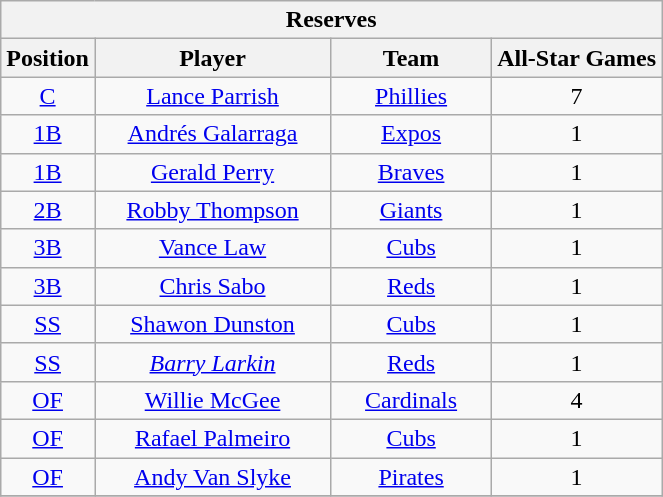<table class="wikitable" style="font-size: 100%; text-align:center;">
<tr>
<th colspan="4">Reserves</th>
</tr>
<tr>
<th>Position</th>
<th width="150">Player</th>
<th width="100">Team</th>
<th>All-Star Games</th>
</tr>
<tr>
<td><a href='#'>C</a></td>
<td><a href='#'>Lance Parrish</a></td>
<td><a href='#'>Phillies</a></td>
<td>7</td>
</tr>
<tr>
<td><a href='#'>1B</a></td>
<td><a href='#'>Andrés Galarraga</a></td>
<td><a href='#'>Expos</a></td>
<td>1</td>
</tr>
<tr>
<td><a href='#'>1B</a></td>
<td><a href='#'>Gerald Perry</a></td>
<td><a href='#'>Braves</a></td>
<td>1</td>
</tr>
<tr>
<td><a href='#'>2B</a></td>
<td><a href='#'>Robby Thompson</a></td>
<td><a href='#'>Giants</a></td>
<td>1</td>
</tr>
<tr>
<td><a href='#'>3B</a></td>
<td><a href='#'>Vance Law</a></td>
<td><a href='#'>Cubs</a></td>
<td>1</td>
</tr>
<tr>
<td><a href='#'>3B</a></td>
<td><a href='#'>Chris Sabo</a></td>
<td><a href='#'>Reds</a></td>
<td>1</td>
</tr>
<tr>
<td><a href='#'>SS</a></td>
<td><a href='#'>Shawon Dunston</a></td>
<td><a href='#'>Cubs</a></td>
<td>1</td>
</tr>
<tr>
<td><a href='#'>SS</a></td>
<td><em><a href='#'>Barry Larkin</a></em></td>
<td><a href='#'>Reds</a></td>
<td>1</td>
</tr>
<tr>
<td><a href='#'>OF</a></td>
<td><a href='#'>Willie McGee</a></td>
<td><a href='#'>Cardinals</a></td>
<td>4</td>
</tr>
<tr>
<td><a href='#'>OF</a></td>
<td><a href='#'>Rafael Palmeiro</a></td>
<td><a href='#'>Cubs</a></td>
<td>1</td>
</tr>
<tr>
<td><a href='#'>OF</a></td>
<td><a href='#'>Andy Van Slyke</a></td>
<td><a href='#'>Pirates</a></td>
<td>1</td>
</tr>
<tr>
</tr>
</table>
